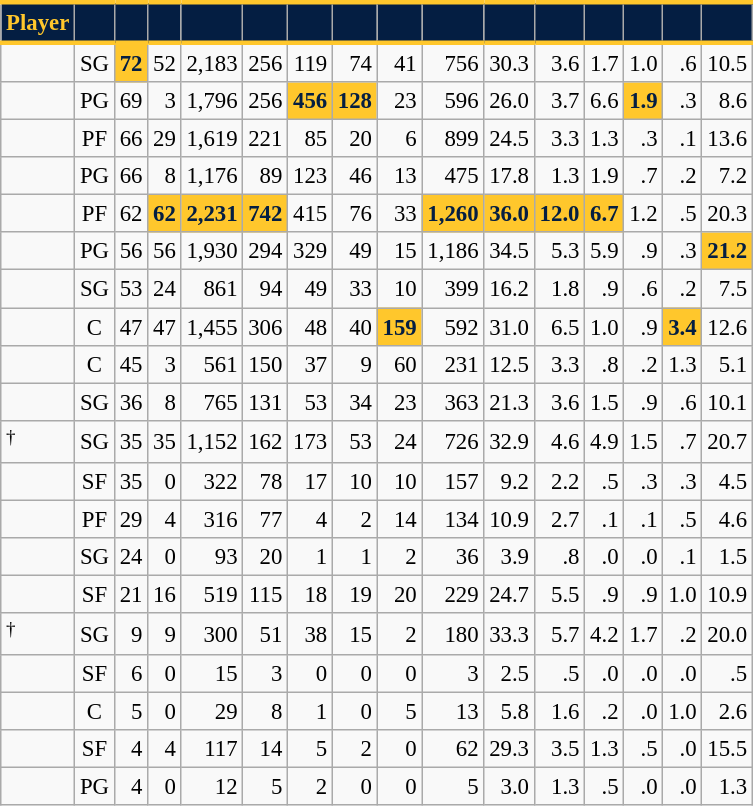<table class="wikitable sortable" style="font-size: 95%; text-align:right;">
<tr>
<th style="background:#041E42; color:#FFC72C; border-top:#FFC72C 3px solid; border-bottom:#FFC72C 3px solid;">Player</th>
<th style="background:#041E42; color:#FFC72C; border-top:#FFC72C 3px solid; border-bottom:#FFC72C 3px solid;"></th>
<th style="background:#041E42; color:#FFC72C; border-top:#FFC72C 3px solid; border-bottom:#FFC72C 3px solid;"></th>
<th style="background:#041E42; color:#FFC72C; border-top:#FFC72C 3px solid; border-bottom:#FFC72C 3px solid;"></th>
<th style="background:#041E42; color:#FFC72C; border-top:#FFC72C 3px solid; border-bottom:#FFC72C 3px solid;"></th>
<th style="background:#041E42; color:#FFC72C; border-top:#FFC72C 3px solid; border-bottom:#FFC72C 3px solid;"></th>
<th style="background:#041E42; color:#FFC72C; border-top:#FFC72C 3px solid; border-bottom:#FFC72C 3px solid;"></th>
<th style="background:#041E42; color:#FFC72C; border-top:#FFC72C 3px solid; border-bottom:#FFC72C 3px solid;"></th>
<th style="background:#041E42; color:#FFC72C; border-top:#FFC72C 3px solid; border-bottom:#FFC72C 3px solid;"></th>
<th style="background:#041E42; color:#FFC72C; border-top:#FFC72C 3px solid; border-bottom:#FFC72C 3px solid;"></th>
<th style="background:#041E42; color:#FFC72C; border-top:#FFC72C 3px solid; border-bottom:#FFC72C 3px solid;"></th>
<th style="background:#041E42; color:#FFC72C; border-top:#FFC72C 3px solid; border-bottom:#FFC72C 3px solid;"></th>
<th style="background:#041E42; color:#FFC72C; border-top:#FFC72C 3px solid; border-bottom:#FFC72C 3px solid;"></th>
<th style="background:#041E42; color:#FFC72C; border-top:#FFC72C 3px solid; border-bottom:#FFC72C 3px solid;"></th>
<th style="background:#041E42; color:#FFC72C; border-top:#FFC72C 3px solid; border-bottom:#FFC72C 3px solid;"></th>
<th style="background:#041E42; color:#FFC72C; border-top:#FFC72C 3px solid; border-bottom:#FFC72C 3px solid;"></th>
</tr>
<tr>
<td style="text-align:left;"></td>
<td style="text-align:center;">SG</td>
<td style="background:#FFC72C; color:#041E42;"><strong>72</strong></td>
<td>52</td>
<td>2,183</td>
<td>256</td>
<td>119</td>
<td>74</td>
<td>41</td>
<td>756</td>
<td>30.3</td>
<td>3.6</td>
<td>1.7</td>
<td>1.0</td>
<td>.6</td>
<td>10.5</td>
</tr>
<tr>
<td style="text-align:left;"></td>
<td style="text-align:center;">PG</td>
<td>69</td>
<td>3</td>
<td>1,796</td>
<td>256</td>
<td style="background:#FFC72C; color:#041E42;"><strong>456</strong></td>
<td style="background:#FFC72C; color:#041E42;"><strong>128</strong></td>
<td>23</td>
<td>596</td>
<td>26.0</td>
<td>3.7</td>
<td>6.6</td>
<td style="background:#FFC72C; color:#041E42;"><strong>1.9</strong></td>
<td>.3</td>
<td>8.6</td>
</tr>
<tr>
<td style="text-align:left;"></td>
<td style="text-align:center;">PF</td>
<td>66</td>
<td>29</td>
<td>1,619</td>
<td>221</td>
<td>85</td>
<td>20</td>
<td>6</td>
<td>899</td>
<td>24.5</td>
<td>3.3</td>
<td>1.3</td>
<td>.3</td>
<td>.1</td>
<td>13.6</td>
</tr>
<tr>
<td style="text-align:left;"></td>
<td style="text-align:center;">PG</td>
<td>66</td>
<td>8</td>
<td>1,176</td>
<td>89</td>
<td>123</td>
<td>46</td>
<td>13</td>
<td>475</td>
<td>17.8</td>
<td>1.3</td>
<td>1.9</td>
<td>.7</td>
<td>.2</td>
<td>7.2</td>
</tr>
<tr>
<td style="text-align:left;"></td>
<td style="text-align:center;">PF</td>
<td>62</td>
<td style="background:#FFC72C; color:#041E42;"><strong>62</strong></td>
<td style="background:#FFC72C; color:#041E42;"><strong>2,231</strong></td>
<td style="background:#FFC72C; color:#041E42;"><strong>742</strong></td>
<td>415</td>
<td>76</td>
<td>33</td>
<td style="background:#FFC72C; color:#041E42;"><strong>1,260</strong></td>
<td style="background:#FFC72C; color:#041E42;"><strong>36.0</strong></td>
<td style="background:#FFC72C; color:#041E42;"><strong>12.0</strong></td>
<td style="background:#FFC72C; color:#041E42;"><strong>6.7</strong></td>
<td>1.2</td>
<td>.5</td>
<td>20.3</td>
</tr>
<tr>
<td style="text-align:left;"></td>
<td style="text-align:center;">PG</td>
<td>56</td>
<td>56</td>
<td>1,930</td>
<td>294</td>
<td>329</td>
<td>49</td>
<td>15</td>
<td>1,186</td>
<td>34.5</td>
<td>5.3</td>
<td>5.9</td>
<td>.9</td>
<td>.3</td>
<td style="background:#FFC72C; color:#041E42;"><strong>21.2</strong></td>
</tr>
<tr>
<td style="text-align:left;"></td>
<td style="text-align:center;">SG</td>
<td>53</td>
<td>24</td>
<td>861</td>
<td>94</td>
<td>49</td>
<td>33</td>
<td>10</td>
<td>399</td>
<td>16.2</td>
<td>1.8</td>
<td>.9</td>
<td>.6</td>
<td>.2</td>
<td>7.5</td>
</tr>
<tr>
<td style="text-align:left;"></td>
<td style="text-align:center;">C</td>
<td>47</td>
<td>47</td>
<td>1,455</td>
<td>306</td>
<td>48</td>
<td>40</td>
<td style="background:#FFC72C; color:#041E42;"><strong>159</strong></td>
<td>592</td>
<td>31.0</td>
<td>6.5</td>
<td>1.0</td>
<td>.9</td>
<td style="background:#FFC72C; color:#041E42;"><strong>3.4</strong></td>
<td>12.6</td>
</tr>
<tr>
<td style="text-align:left;"></td>
<td style="text-align:center;">C</td>
<td>45</td>
<td>3</td>
<td>561</td>
<td>150</td>
<td>37</td>
<td>9</td>
<td>60</td>
<td>231</td>
<td>12.5</td>
<td>3.3</td>
<td>.8</td>
<td>.2</td>
<td>1.3</td>
<td>5.1</td>
</tr>
<tr>
<td style="text-align:left;"></td>
<td style="text-align:center;">SG</td>
<td>36</td>
<td>8</td>
<td>765</td>
<td>131</td>
<td>53</td>
<td>34</td>
<td>23</td>
<td>363</td>
<td>21.3</td>
<td>3.6</td>
<td>1.5</td>
<td>.9</td>
<td>.6</td>
<td>10.1</td>
</tr>
<tr>
<td style="text-align:left;"><sup>†</sup></td>
<td style="text-align:center;">SG</td>
<td>35</td>
<td>35</td>
<td>1,152</td>
<td>162</td>
<td>173</td>
<td>53</td>
<td>24</td>
<td>726</td>
<td>32.9</td>
<td>4.6</td>
<td>4.9</td>
<td>1.5</td>
<td>.7</td>
<td>20.7</td>
</tr>
<tr>
<td style="text-align:left;"></td>
<td style="text-align:center;">SF</td>
<td>35</td>
<td>0</td>
<td>322</td>
<td>78</td>
<td>17</td>
<td>10</td>
<td>10</td>
<td>157</td>
<td>9.2</td>
<td>2.2</td>
<td>.5</td>
<td>.3</td>
<td>.3</td>
<td>4.5</td>
</tr>
<tr>
<td style="text-align:left;"></td>
<td style="text-align:center;">PF</td>
<td>29</td>
<td>4</td>
<td>316</td>
<td>77</td>
<td>4</td>
<td>2</td>
<td>14</td>
<td>134</td>
<td>10.9</td>
<td>2.7</td>
<td>.1</td>
<td>.1</td>
<td>.5</td>
<td>4.6</td>
</tr>
<tr>
<td style="text-align:left;"></td>
<td style="text-align:center;">SG</td>
<td>24</td>
<td>0</td>
<td>93</td>
<td>20</td>
<td>1</td>
<td>1</td>
<td>2</td>
<td>36</td>
<td>3.9</td>
<td>.8</td>
<td>.0</td>
<td>.0</td>
<td>.1</td>
<td>1.5</td>
</tr>
<tr>
<td style="text-align:left;"></td>
<td style="text-align:center;">SF</td>
<td>21</td>
<td>16</td>
<td>519</td>
<td>115</td>
<td>18</td>
<td>19</td>
<td>20</td>
<td>229</td>
<td>24.7</td>
<td>5.5</td>
<td>.9</td>
<td>.9</td>
<td>1.0</td>
<td>10.9</td>
</tr>
<tr>
<td style="text-align:left;"><sup>†</sup></td>
<td style="text-align:center;">SG</td>
<td>9</td>
<td>9</td>
<td>300</td>
<td>51</td>
<td>38</td>
<td>15</td>
<td>2</td>
<td>180</td>
<td>33.3</td>
<td>5.7</td>
<td>4.2</td>
<td>1.7</td>
<td>.2</td>
<td>20.0</td>
</tr>
<tr>
<td style="text-align:left;"></td>
<td style="text-align:center;">SF</td>
<td>6</td>
<td>0</td>
<td>15</td>
<td>3</td>
<td>0</td>
<td>0</td>
<td>0</td>
<td>3</td>
<td>2.5</td>
<td>.5</td>
<td>.0</td>
<td>.0</td>
<td>.0</td>
<td>.5</td>
</tr>
<tr>
<td style="text-align:left;"></td>
<td style="text-align:center;">C</td>
<td>5</td>
<td>0</td>
<td>29</td>
<td>8</td>
<td>1</td>
<td>0</td>
<td>5</td>
<td>13</td>
<td>5.8</td>
<td>1.6</td>
<td>.2</td>
<td>.0</td>
<td>1.0</td>
<td>2.6</td>
</tr>
<tr>
<td style="text-align:left;"></td>
<td style="text-align:center;">SF</td>
<td>4</td>
<td>4</td>
<td>117</td>
<td>14</td>
<td>5</td>
<td>2</td>
<td>0</td>
<td>62</td>
<td>29.3</td>
<td>3.5</td>
<td>1.3</td>
<td>.5</td>
<td>.0</td>
<td>15.5</td>
</tr>
<tr>
<td style="text-align:left;"></td>
<td style="text-align:center;">PG</td>
<td>4</td>
<td>0</td>
<td>12</td>
<td>5</td>
<td>2</td>
<td>0</td>
<td>0</td>
<td>5</td>
<td>3.0</td>
<td>1.3</td>
<td>.5</td>
<td>.0</td>
<td>.0</td>
<td>1.3</td>
</tr>
</table>
